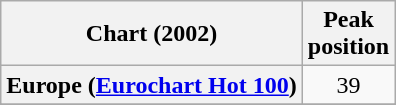<table class="wikitable sortable plainrowheaders" style="text-align:center">
<tr>
<th>Chart (2002)</th>
<th>Peak<br>position</th>
</tr>
<tr>
<th scope="row">Europe (<a href='#'>Eurochart Hot 100</a>)</th>
<td>39</td>
</tr>
<tr>
</tr>
<tr>
</tr>
<tr>
</tr>
<tr>
</tr>
</table>
